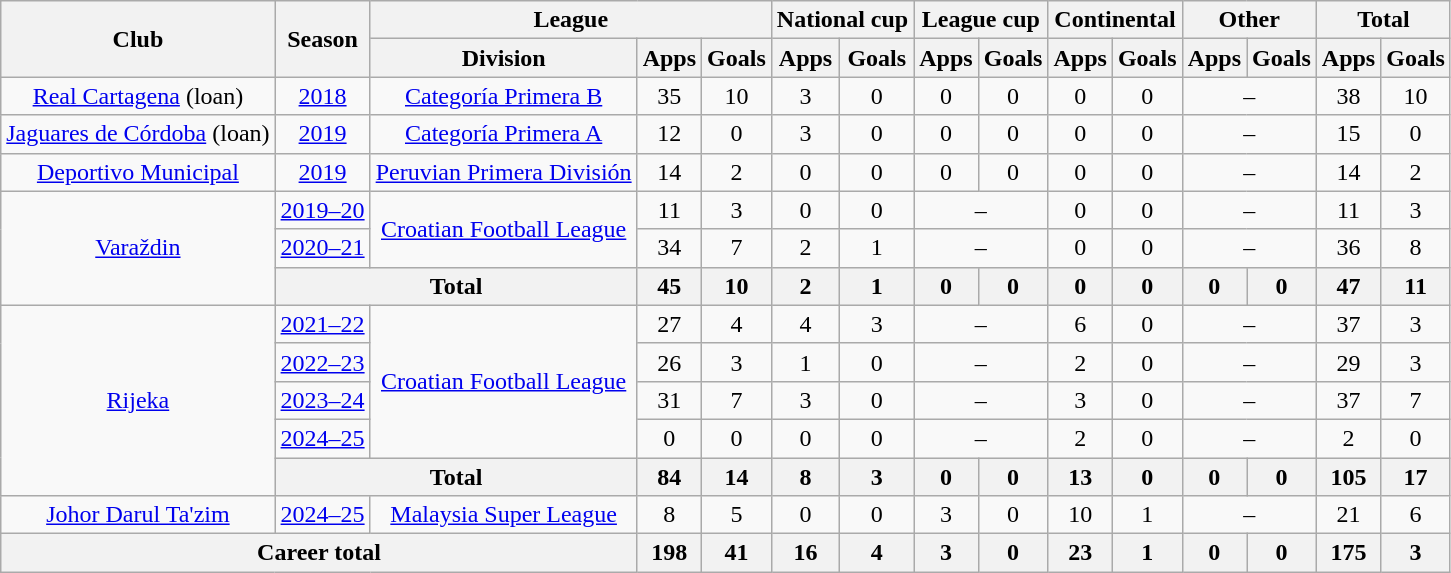<table class="wikitable" style="text-align:center">
<tr>
<th rowspan="2">Club</th>
<th rowspan="2">Season</th>
<th colspan="3">League</th>
<th colspan="2">National cup</th>
<th colspan="2">League cup</th>
<th colspan="2">Continental</th>
<th colspan="2">Other</th>
<th colspan="2">Total</th>
</tr>
<tr>
<th>Division</th>
<th>Apps</th>
<th>Goals</th>
<th>Apps</th>
<th>Goals</th>
<th>Apps</th>
<th>Goals</th>
<th>Apps</th>
<th>Goals</th>
<th>Apps</th>
<th>Goals</th>
<th>Apps</th>
<th>Goals</th>
</tr>
<tr>
<td><a href='#'>Real Cartagena</a> (loan)</td>
<td><a href='#'>2018</a></td>
<td><a href='#'>Categoría Primera B</a></td>
<td>35</td>
<td>10</td>
<td>3</td>
<td>0</td>
<td>0</td>
<td>0</td>
<td>0</td>
<td>0</td>
<td colspan="2">–</td>
<td>38</td>
<td>10</td>
</tr>
<tr>
<td><a href='#'>Jaguares de Córdoba</a> (loan)</td>
<td><a href='#'>2019</a></td>
<td><a href='#'>Categoría Primera A</a></td>
<td>12</td>
<td>0</td>
<td>3</td>
<td>0</td>
<td>0</td>
<td>0</td>
<td>0</td>
<td>0</td>
<td colspan="2">–</td>
<td>15</td>
<td>0</td>
</tr>
<tr>
<td><a href='#'>Deportivo Municipal</a></td>
<td><a href='#'>2019</a></td>
<td><a href='#'>Peruvian Primera División</a></td>
<td>14</td>
<td>2</td>
<td>0</td>
<td>0</td>
<td>0</td>
<td>0</td>
<td>0</td>
<td>0</td>
<td colspan="2">–</td>
<td>14</td>
<td>2</td>
</tr>
<tr>
<td rowspan="3"><a href='#'>Varaždin</a></td>
<td rowspan="1"><a href='#'>2019–20</a></td>
<td rowspan="2"><a href='#'>Croatian Football League</a></td>
<td>11</td>
<td>3</td>
<td>0</td>
<td>0</td>
<td colspan="2">–</td>
<td>0</td>
<td>0</td>
<td colspan="2">–</td>
<td>11</td>
<td>3</td>
</tr>
<tr>
<td rowspan="1"><a href='#'>2020–21</a></td>
<td>34</td>
<td>7</td>
<td>2</td>
<td>1</td>
<td colspan="2">–</td>
<td>0</td>
<td>0</td>
<td colspan="2">–</td>
<td>36</td>
<td>8</td>
</tr>
<tr>
<th colspan="2">Total</th>
<th>45</th>
<th>10</th>
<th>2</th>
<th>1</th>
<th>0</th>
<th>0</th>
<th>0</th>
<th>0</th>
<th>0</th>
<th>0</th>
<th>47</th>
<th>11</th>
</tr>
<tr>
<td rowspan="5"><a href='#'>Rijeka</a></td>
<td rowspan="1"><a href='#'>2021–22</a></td>
<td rowspan="4"><a href='#'>Croatian Football League</a></td>
<td>27</td>
<td>4</td>
<td>4</td>
<td>3</td>
<td colspan="2">–</td>
<td>6</td>
<td>0</td>
<td colspan="2">–</td>
<td>37</td>
<td>3</td>
</tr>
<tr>
<td rowspan="1"><a href='#'>2022–23</a></td>
<td>26</td>
<td>3</td>
<td>1</td>
<td>0</td>
<td colspan="2">–</td>
<td>2</td>
<td>0</td>
<td colspan="2">–</td>
<td>29</td>
<td>3</td>
</tr>
<tr>
<td><a href='#'>2023–24</a></td>
<td>31</td>
<td>7</td>
<td>3</td>
<td>0</td>
<td colspan="2">–</td>
<td>3</td>
<td>0</td>
<td colspan="2">–</td>
<td>37</td>
<td>7</td>
</tr>
<tr>
<td><a href='#'>2024–25</a></td>
<td>0</td>
<td>0</td>
<td>0</td>
<td>0</td>
<td colspan="2">–</td>
<td>2</td>
<td>0</td>
<td colspan="2">–</td>
<td>2</td>
<td>0</td>
</tr>
<tr>
<th colspan="2">Total</th>
<th>84</th>
<th>14</th>
<th>8</th>
<th>3</th>
<th>0</th>
<th>0</th>
<th>13</th>
<th>0</th>
<th>0</th>
<th>0</th>
<th>105</th>
<th>17</th>
</tr>
<tr>
<td><a href='#'>Johor Darul Ta'zim</a></td>
<td><a href='#'>2024–25</a></td>
<td><a href='#'>Malaysia Super League</a></td>
<td>8</td>
<td>5</td>
<td>0</td>
<td>0</td>
<td>3</td>
<td>0</td>
<td>10</td>
<td>1</td>
<td colspan="2">–</td>
<td>21</td>
<td>6</td>
</tr>
<tr>
<th colspan="3">Career total</th>
<th>198</th>
<th>41</th>
<th>16</th>
<th>4</th>
<th>3</th>
<th>0</th>
<th>23</th>
<th>1</th>
<th>0</th>
<th>0</th>
<th>175</th>
<th>3</th>
</tr>
</table>
